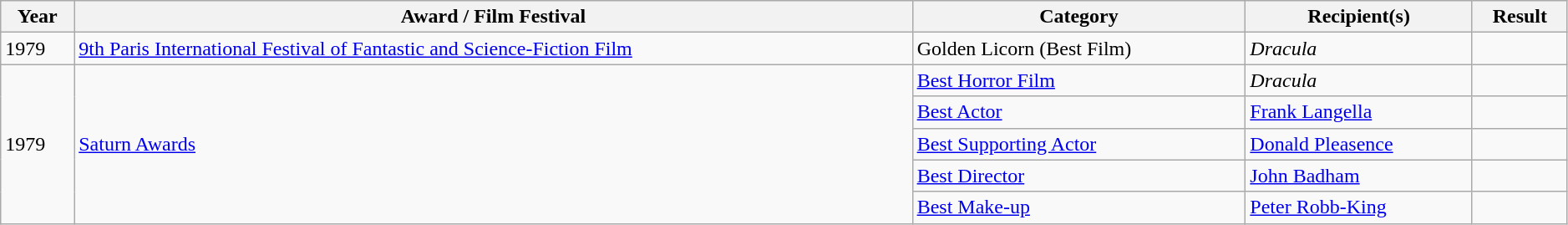<table class="wikitable plainrowheaders sortable" style="width: 99%;">
<tr>
<th scope="col">Year</th>
<th scope="col">Award / Film Festival</th>
<th scope="col">Category</th>
<th scope="col">Recipient(s)</th>
<th scope="col">Result</th>
</tr>
<tr>
<td>1979</td>
<td><a href='#'>9th Paris International Festival of Fantastic and Science-Fiction Film</a></td>
<td>Golden Licorn (Best Film)</td>
<td><em>Dracula</em></td>
<td></td>
</tr>
<tr>
<td rowspan="5">1979</td>
<td rowspan="5"><a href='#'>Saturn Awards</a></td>
<td><a href='#'>Best Horror Film</a></td>
<td><em>Dracula</em></td>
<td></td>
</tr>
<tr>
<td><a href='#'>Best Actor</a></td>
<td><a href='#'>Frank Langella</a></td>
<td></td>
</tr>
<tr>
<td><a href='#'>Best Supporting Actor</a></td>
<td><a href='#'>Donald Pleasence</a></td>
<td></td>
</tr>
<tr>
<td><a href='#'>Best Director</a></td>
<td><a href='#'>John Badham</a></td>
<td></td>
</tr>
<tr>
<td><a href='#'>Best Make-up</a></td>
<td><a href='#'>Peter Robb-King</a></td>
<td></td>
</tr>
</table>
